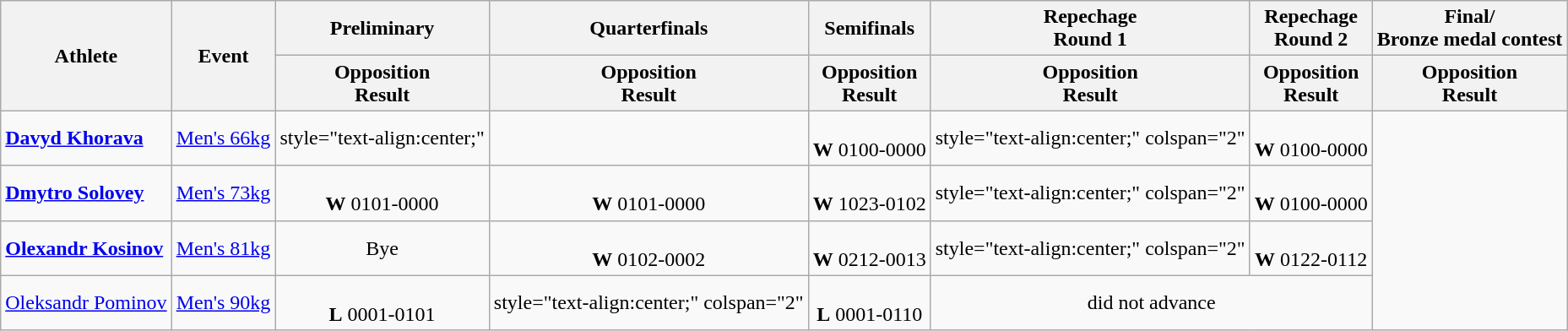<table class= wikitable>
<tr>
<th rowspan="2">Athlete</th>
<th rowspan="2">Event</th>
<th>Preliminary</th>
<th>Quarterfinals</th>
<th>Semifinals</th>
<th>Repechage<br> Round 1</th>
<th>Repechage<br> Round 2</th>
<th>Final/<br>Bronze medal contest</th>
</tr>
<tr>
<th>Opposition<br>Result</th>
<th>Opposition<br>Result</th>
<th>Opposition<br>Result</th>
<th>Opposition<br>Result</th>
<th>Opposition<br>Result</th>
<th>Opposition<br>Result</th>
</tr>
<tr>
<td><strong><a href='#'>Davyd Khorava</a></strong></td>
<td style="text-align:center;"><a href='#'>Men's 66kg</a></td>
<td>style="text-align:center;" </td>
<td style="text-align:center;"><br> <strong></strong></td>
<td style="text-align:center;"><br> <strong>W</strong> 0100-0000</td>
<td>style="text-align:center;" colspan="2" </td>
<td style="text-align:center;"><br> <strong>W</strong> 0100-0000 </td>
</tr>
<tr>
<td><strong><a href='#'>Dmytro Solovey</a></strong></td>
<td style="text-align:center;"><a href='#'>Men's 73kg</a></td>
<td style="text-align:center;"><br> <strong>W</strong> 0101-0000</td>
<td style="text-align:center;"><br> <strong>W</strong> 0101-0000</td>
<td style="text-align:center;"><br> <strong>W</strong> 1023-0102</td>
<td>style="text-align:center;" colspan="2" </td>
<td style="text-align:center;"><br> <strong>W</strong> 0100-0000 </td>
</tr>
<tr>
<td><strong><a href='#'>Olexandr Kosinov</a></strong></td>
<td style="text-align:center;"><a href='#'>Men's 81kg</a></td>
<td style="text-align:center;">Bye</td>
<td style="text-align:center;"><br> <strong>W</strong> 0102-0002</td>
<td style="text-align:center;"><br> <strong>W</strong> 0212-0013</td>
<td>style="text-align:center;" colspan="2" </td>
<td style="text-align:center;"><br> <strong>W</strong> 0122-0112 </td>
</tr>
<tr>
<td><a href='#'>Oleksandr Pominov</a></td>
<td style="text-align:center;"><a href='#'>Men's 90kg</a></td>
<td style="text-align:center;"><br> <strong>L</strong> 0001-0101</td>
<td>style="text-align:center;" colspan="2" </td>
<td style="text-align:center;"><br> <strong>L</strong> 0001-0110</td>
<td style="text-align:center;" colspan="2">did not advance</td>
</tr>
</table>
